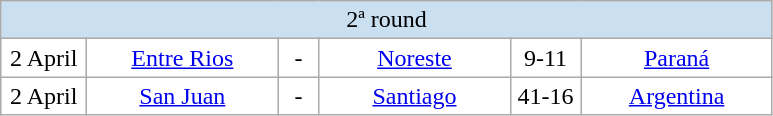<table class="wikitable" style="text-align:center">
<tr style="background:#cadff0;">
<td style="text-align:center;" colspan="6">2ª round</td>
</tr>
<tr style="background:#fff;">
<td width=50>2 April</td>
<td width=120><a href='#'>Entre Rios</a></td>
<td width=20>-</td>
<td width=120><a href='#'>Noreste</a></td>
<td width=40>9-11</td>
<td width=120><a href='#'>Paraná</a></td>
</tr>
<tr style="background:#fff;">
<td width=50>2 April</td>
<td width=120><a href='#'>San Juan</a></td>
<td width=20>-</td>
<td width=120><a href='#'>Santiago</a></td>
<td width=40>41-16</td>
<td width=120><a href='#'>Argentina</a></td>
</tr>
</table>
